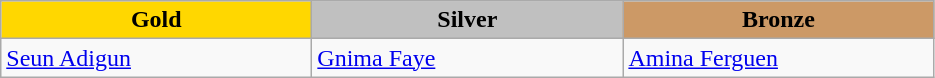<table class="wikitable" style="text-align:left">
<tr align="center">
<td width=200 bgcolor=gold><strong>Gold</strong></td>
<td width=200 bgcolor=silver><strong>Silver</strong></td>
<td width=200 bgcolor=CC9966><strong>Bronze</strong></td>
</tr>
<tr>
<td><a href='#'>Seun Adigun</a><br><em></em></td>
<td><a href='#'>Gnima Faye</a><br><em></em></td>
<td><a href='#'>Amina Ferguen</a><br><em></em></td>
</tr>
</table>
